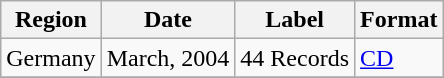<table class="wikitable">
<tr>
<th>Region</th>
<th>Date</th>
<th>Label</th>
<th>Format</th>
</tr>
<tr>
<td>Germany</td>
<td rowspan="1">March, 2004</td>
<td rowspan="1">44 Records</td>
<td rowspan="1"><a href='#'>CD</a></td>
</tr>
<tr>
</tr>
</table>
